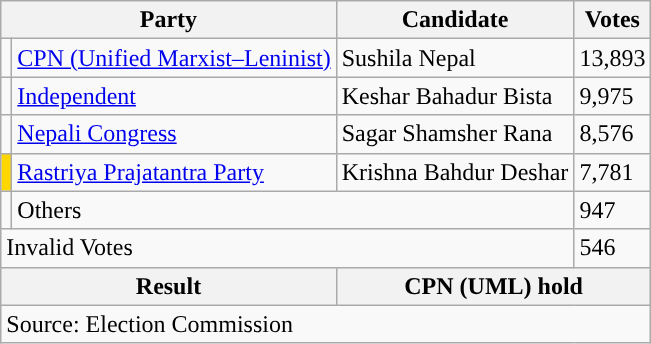<table class="wikitable">
<tr>
<th colspan="2">Party</th>
<th>Candidate</th>
<th>Votes</th>
</tr>
<tr>
<td style="background-color:"></td>
<td><a href='#'>CPN (Unified Marxist–Leninist)</a></td>
<td>Sushila Nepal</td>
<td>13,893</td>
</tr>
<tr>
<td style="background-color:"></td>
<td><a href='#'>Independent</a></td>
<td>Keshar Bahadur Bista</td>
<td>9,975</td>
</tr>
<tr>
<td style="background-color:"></td>
<td><a href='#'>Nepali Congress</a></td>
<td>Sagar Shamsher Rana</td>
<td>8,576</td>
</tr>
<tr>
<td style="background-color:gold"></td>
<td><a href='#'>Rastriya Prajatantra Party</a></td>
<td>Krishna Bahdur Deshar</td>
<td>7,781</td>
</tr>
<tr>
<td></td>
<td colspan="2">Others</td>
<td>947</td>
</tr>
<tr>
<td colspan="3">Invalid Votes</td>
<td>546</td>
</tr>
<tr>
<th colspan="2">Result</th>
<th colspan="2">CPN (UML) hold</th>
</tr>
<tr>
<td colspan="4">Source: Election Commission</td>
</tr>
</table>
